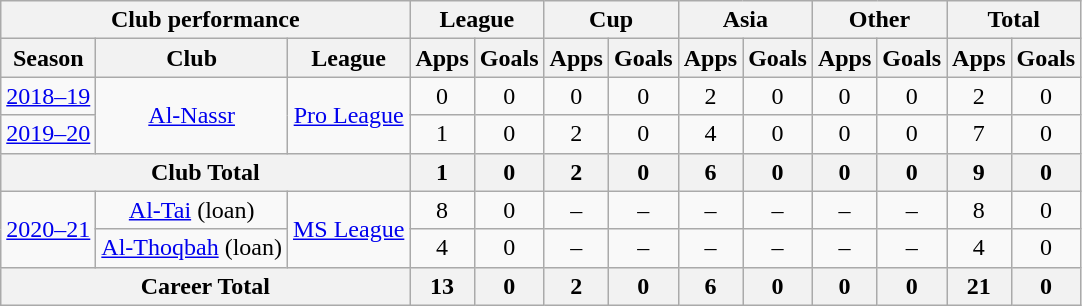<table class="wikitable" style="text-align:center">
<tr>
<th colspan=3>Club performance</th>
<th colspan=2>League</th>
<th colspan=2>Cup</th>
<th colspan=2>Asia</th>
<th colspan=2>Other</th>
<th colspan=2>Total</th>
</tr>
<tr>
<th>Season</th>
<th>Club</th>
<th>League</th>
<th>Apps</th>
<th>Goals</th>
<th>Apps</th>
<th>Goals</th>
<th>Apps</th>
<th>Goals</th>
<th>Apps</th>
<th>Goals</th>
<th>Apps</th>
<th>Goals</th>
</tr>
<tr>
<td><a href='#'>2018–19</a></td>
<td rowspan=2><a href='#'>Al-Nassr</a></td>
<td rowspan=2><a href='#'>Pro League</a></td>
<td>0</td>
<td>0</td>
<td>0</td>
<td>0</td>
<td>2</td>
<td>0</td>
<td>0</td>
<td>0</td>
<td>2</td>
<td>0</td>
</tr>
<tr>
<td><a href='#'>2019–20</a></td>
<td>1</td>
<td>0</td>
<td>2</td>
<td>0</td>
<td>4</td>
<td>0</td>
<td>0</td>
<td>0</td>
<td>7</td>
<td>0</td>
</tr>
<tr>
<th colspan=3>Club Total</th>
<th>1</th>
<th>0</th>
<th>2</th>
<th>0</th>
<th>6</th>
<th>0</th>
<th>0</th>
<th>0</th>
<th>9</th>
<th>0</th>
</tr>
<tr>
<td rowspan=2><a href='#'>2020–21</a></td>
<td><a href='#'>Al-Tai</a> (loan)</td>
<td rowspan=2><a href='#'>MS League</a></td>
<td>8</td>
<td>0</td>
<td>–</td>
<td>–</td>
<td>–</td>
<td>–</td>
<td>–</td>
<td>–</td>
<td>8</td>
<td>0</td>
</tr>
<tr>
<td><a href='#'>Al-Thoqbah</a> (loan)</td>
<td>4</td>
<td>0</td>
<td>–</td>
<td>–</td>
<td>–</td>
<td>–</td>
<td>–</td>
<td>–</td>
<td>4</td>
<td>0</td>
</tr>
<tr>
<th colspan=3>Career Total</th>
<th>13</th>
<th>0</th>
<th>2</th>
<th>0</th>
<th>6</th>
<th>0</th>
<th>0</th>
<th>0</th>
<th>21</th>
<th>0</th>
</tr>
</table>
